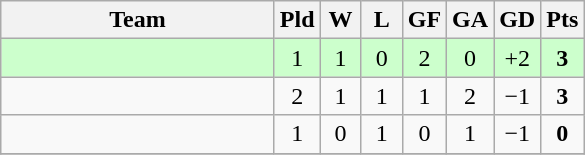<table class="wikitable" style="text-align:center">
<tr>
<th width=175>Team</th>
<th style="width:20px;" title="Played">Pld</th>
<th style="width:20px;" title="Won">W</th>
<th style="width:20px;" title="Lost">L</th>
<th style="width:20px;" title="Goals for">GF</th>
<th style="width:20px;" title="Goals against">GA</th>
<th style="width:20px;" title="Goal difference">GD</th>
<th style="width:20px;" title="Points">Pts</th>
</tr>
<tr style="background:#cfc;">
<td align=left></td>
<td>1</td>
<td>1</td>
<td>0</td>
<td>2</td>
<td>0</td>
<td>+2</td>
<td><strong>3</strong></td>
</tr>
<tr>
<td align=left></td>
<td>2</td>
<td>1</td>
<td>1</td>
<td>1</td>
<td>2</td>
<td>−1</td>
<td><strong>3</strong></td>
</tr>
<tr>
<td align=left></td>
<td>1</td>
<td>0</td>
<td>1</td>
<td>0</td>
<td>1</td>
<td>−1</td>
<td><strong>0</strong></td>
</tr>
<tr>
</tr>
</table>
